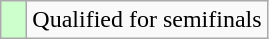<table class="wikitable">
<tr>
<td style="width:10px; background:#cfc"></td>
<td>Qualified for semifinals</td>
</tr>
</table>
